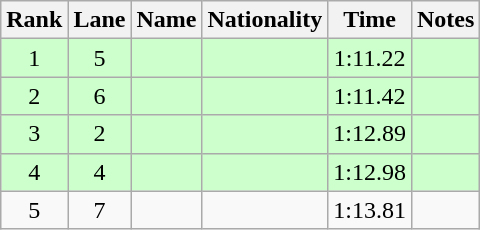<table class="wikitable sortable" style="text-align:center">
<tr>
<th>Rank</th>
<th>Lane</th>
<th>Name</th>
<th>Nationality</th>
<th>Time</th>
<th>Notes</th>
</tr>
<tr bgcolor=ccffcc>
<td>1</td>
<td>5</td>
<td align=left></td>
<td align=left></td>
<td>1:11.22</td>
<td><strong></strong></td>
</tr>
<tr bgcolor=ccffcc>
<td>2</td>
<td>6</td>
<td align=left></td>
<td align=left></td>
<td>1:11.42</td>
<td><strong></strong></td>
</tr>
<tr bgcolor=ccffcc>
<td>3</td>
<td>2</td>
<td align=left></td>
<td align=left></td>
<td>1:12.89</td>
<td><strong></strong></td>
</tr>
<tr bgcolor=ccffcc>
<td>4</td>
<td>4</td>
<td align=left></td>
<td align=left></td>
<td>1:12.98</td>
<td><strong></strong></td>
</tr>
<tr>
<td>5</td>
<td>7</td>
<td align=left></td>
<td align=left></td>
<td>1:13.81</td>
<td></td>
</tr>
</table>
